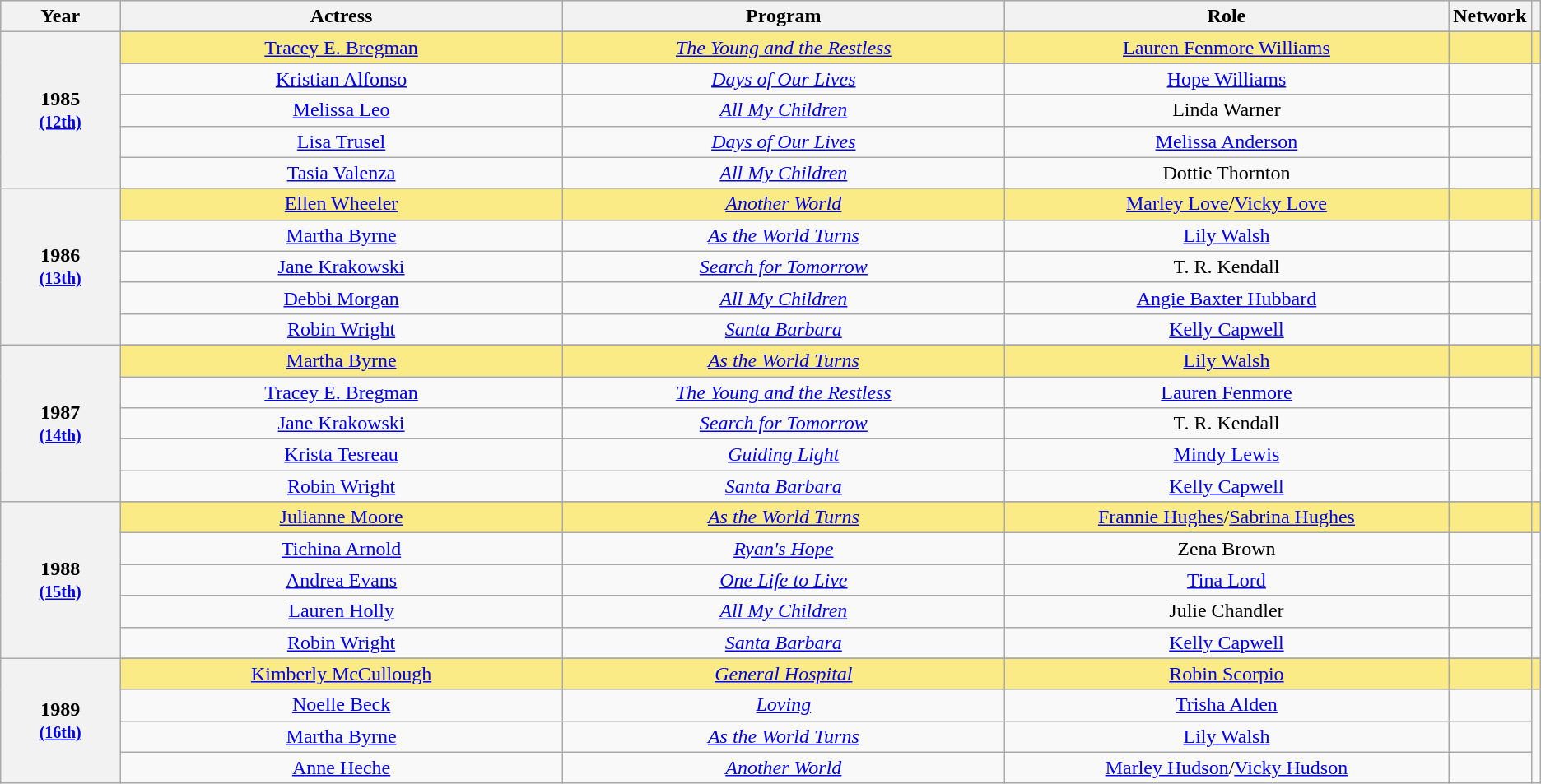<table class="wikitable" rowspan="2" background: #f6e39c style="text-align:center">
<tr style="background:#bebebe;">
<th scope="col" style="width:8%;">Year</th>
<th scope="col" style="width:30%;">Actress</th>
<th scope="col" style="width:30%;">Program</th>
<th scope="col" style="width:30%;">Role</th>
<th scope="col" style="width:10%;">Network</th>
<th scope="col" style="width:2%;" class="unsortable"></th>
</tr>
<tr>
<th scope="row" rowspan=6 style="text-align:center">1985 <br><small><a href='#'>(12th)</a></small></th>
</tr>
<tr style="background:#FAEB86">
<td><a href='#'>Tracey E. Bregman</a> </td>
<td><em><a href='#'>The Young and the Restless</a></em></td>
<td><a href='#'>Lauren Fenmore Williams</a></td>
<td></td>
<td></td>
</tr>
<tr>
<td><a href='#'>Kristian Alfonso</a></td>
<td><em><a href='#'>Days of Our Lives</a></em></td>
<td><a href='#'>Hope Williams</a></td>
<td></td>
<td rowspan=4></td>
</tr>
<tr>
<td><a href='#'>Melissa Leo</a></td>
<td><em><a href='#'>All My Children</a></em></td>
<td>Linda Warner</td>
<td></td>
</tr>
<tr>
<td><a href='#'>Lisa Trusel</a></td>
<td><em><a href='#'>Days of Our Lives</a></em></td>
<td><a href='#'>Melissa Anderson</a></td>
<td></td>
</tr>
<tr>
<td><a href='#'>Tasia Valenza</a></td>
<td><em><a href='#'>All My Children</a></em></td>
<td>Dottie Thornton</td>
<td></td>
</tr>
<tr>
<th scope="row" rowspan=6 style="text-align:center">1986 <br><small><a href='#'>(13th)</a></small></th>
</tr>
<tr style="background:#FAEB86">
<td><a href='#'>Ellen Wheeler</a> </td>
<td><em><a href='#'>Another World</a></em></td>
<td><a href='#'>Marley Love</a>/<a href='#'>Vicky Love</a></td>
<td></td>
<td></td>
</tr>
<tr>
<td><a href='#'>Martha Byrne</a></td>
<td><em><a href='#'>As the World Turns</a></em></td>
<td><a href='#'>Lily Walsh</a></td>
<td></td>
<td rowspan=4></td>
</tr>
<tr>
<td><a href='#'>Jane Krakowski</a></td>
<td><em><a href='#'>Search for Tomorrow</a></em></td>
<td>T. R. Kendall</td>
<td></td>
</tr>
<tr>
<td><a href='#'>Debbi Morgan</a></td>
<td><em><a href='#'>All My Children</a></em></td>
<td><a href='#'>Angie Baxter Hubbard</a></td>
<td></td>
</tr>
<tr>
<td><a href='#'>Robin Wright</a></td>
<td><em><a href='#'>Santa Barbara</a></em></td>
<td><a href='#'>Kelly Capwell</a></td>
<td></td>
</tr>
<tr>
<th scope="row" rowspan=6 style="text-align:center">1987 <br><small><a href='#'>(14th)</a></small></th>
</tr>
<tr style="background:#FAEB86">
<td><a href='#'>Martha Byrne</a> </td>
<td><em><a href='#'>As the World Turns</a></em></td>
<td><a href='#'>Lily Walsh</a></td>
<td></td>
<td></td>
</tr>
<tr>
<td><a href='#'>Tracey E. Bregman</a></td>
<td><em><a href='#'>The Young and the Restless</a></em></td>
<td><a href='#'>Lauren Fenmore</a></td>
<td></td>
<td rowspan=4></td>
</tr>
<tr>
<td><a href='#'>Jane Krakowski</a></td>
<td><em><a href='#'>Search for Tomorrow</a></em></td>
<td>T. R. Kendall</td>
<td></td>
</tr>
<tr>
<td><a href='#'>Krista Tesreau</a></td>
<td><em><a href='#'>Guiding Light</a></em></td>
<td><a href='#'>Mindy Lewis</a></td>
<td></td>
</tr>
<tr>
<td><a href='#'>Robin Wright</a></td>
<td><em><a href='#'>Santa Barbara</a></em></td>
<td><a href='#'>Kelly Capwell</a></td>
<td></td>
</tr>
<tr>
<th scope="row" rowspan=6 style="text-align:center">1988 <br><small><a href='#'>(15th)</a></small></th>
</tr>
<tr style="background:#FAEB86">
<td><a href='#'>Julianne Moore</a> </td>
<td><em><a href='#'>As the World Turns</a></em></td>
<td><a href='#'>Frannie Hughes</a>/<a href='#'>Sabrina Hughes</a></td>
<td></td>
<td></td>
</tr>
<tr>
<td><a href='#'>Tichina Arnold</a></td>
<td><em><a href='#'>Ryan's Hope</a></em></td>
<td>Zena Brown</td>
<td></td>
<td rowspan=4></td>
</tr>
<tr>
<td><a href='#'>Andrea Evans</a></td>
<td><em><a href='#'>One Life to Live</a></em></td>
<td><a href='#'>Tina Lord</a></td>
<td></td>
</tr>
<tr>
<td><a href='#'>Lauren Holly</a></td>
<td><em><a href='#'>All My Children</a></em></td>
<td>Julie Chandler</td>
<td></td>
</tr>
<tr>
<td><a href='#'>Robin Wright</a></td>
<td><em><a href='#'>Santa Barbara</a></em></td>
<td><a href='#'>Kelly Capwell</a></td>
<td></td>
</tr>
<tr>
<th scope="row" rowspan=5 style="text-align:center">1989 <br><small><a href='#'>(16th)</a></small></th>
</tr>
<tr style="background:#FAEB86">
<td><a href='#'>Kimberly McCullough</a> </td>
<td><em><a href='#'>General Hospital</a></em></td>
<td><a href='#'>Robin Scorpio</a></td>
<td></td>
<td></td>
</tr>
<tr>
<td><a href='#'>Noelle Beck</a></td>
<td><em><a href='#'>Loving</a></em></td>
<td><a href='#'>Trisha Alden</a></td>
<td></td>
<td rowspan=3></td>
</tr>
<tr>
<td><a href='#'>Martha Byrne</a></td>
<td><em><a href='#'>As the World Turns</a></em></td>
<td><a href='#'>Lily Walsh</a></td>
<td></td>
</tr>
<tr>
<td><a href='#'>Anne Heche</a></td>
<td><em><a href='#'>Another World</a></em></td>
<td><a href='#'>Marley Hudson</a>/<a href='#'>Vicky Hudson</a></td>
<td></td>
</tr>
</table>
